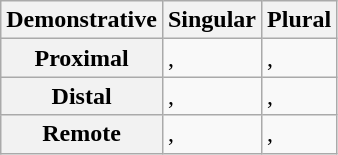<table class="wikitable">
<tr>
<th>Demonstrative</th>
<th>Singular</th>
<th>Plural</th>
</tr>
<tr>
<th>Proximal</th>
<td>, </td>
<td>, </td>
</tr>
<tr>
<th>Distal</th>
<td>, </td>
<td>, </td>
</tr>
<tr>
<th>Remote</th>
<td>, </td>
<td>, </td>
</tr>
</table>
